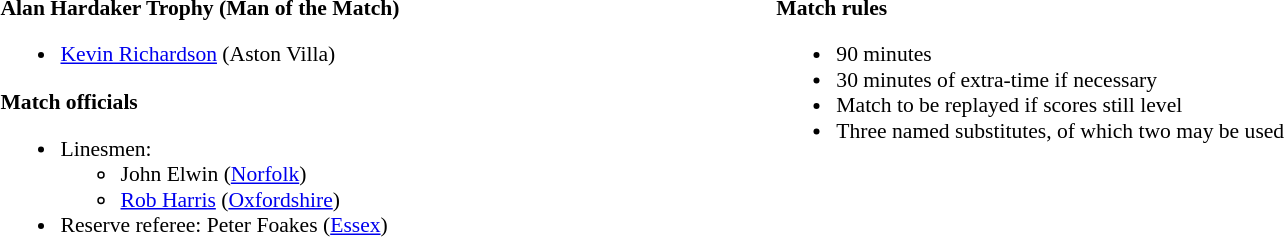<table width=82% style="font-size: 90%">
<tr>
<td width=50% valign=top><br><strong>Alan Hardaker Trophy (Man of the Match)</strong><ul><li><a href='#'>Kevin Richardson</a> (Aston Villa)</li></ul><strong>Match officials</strong><ul><li>Linesmen:<ul><li>John Elwin (<a href='#'>Norfolk</a>)</li><li><a href='#'>Rob Harris</a> (<a href='#'>Oxfordshire</a>)</li></ul></li><li>Reserve referee: Peter Foakes (<a href='#'>Essex</a>)</li></ul></td>
<td width=50% valign=top><br><strong>Match rules</strong><ul><li>90 minutes</li><li>30 minutes of extra-time if necessary</li><li>Match to be replayed if scores still level</li><li>Three named substitutes, of which two may be used</li></ul></td>
</tr>
</table>
